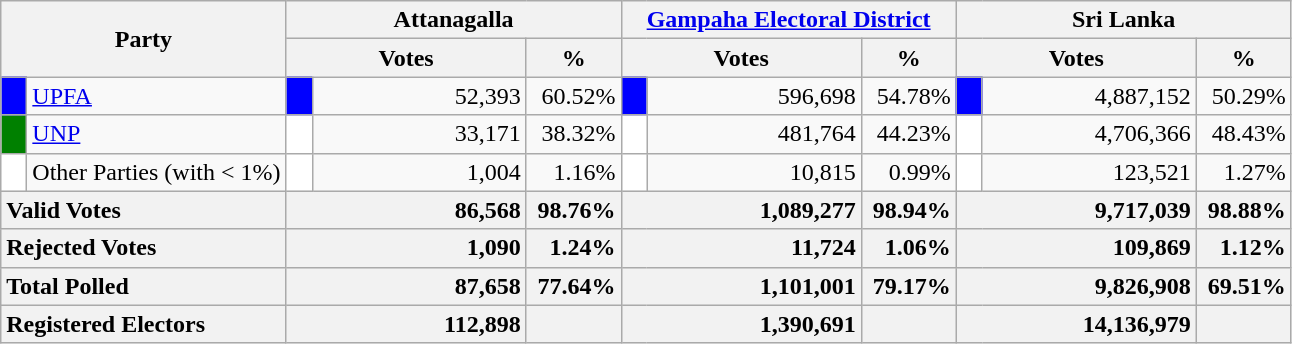<table class="wikitable">
<tr>
<th colspan="2" width="144px"rowspan="2">Party</th>
<th colspan="3" width="216px">Attanagalla</th>
<th colspan="3" width="216px"><a href='#'>Gampaha Electoral District</a></th>
<th colspan="3" width="216px">Sri Lanka</th>
</tr>
<tr>
<th colspan="2" width="144px">Votes</th>
<th>%</th>
<th colspan="2" width="144px">Votes</th>
<th>%</th>
<th colspan="2" width="144px">Votes</th>
<th>%</th>
</tr>
<tr>
<td style="background-color:blue;" width="10px"></td>
<td style="text-align:left;"><a href='#'>UPFA</a></td>
<td style="background-color:blue;" width="10px"></td>
<td style="text-align:right;">52,393</td>
<td style="text-align:right;">60.52%</td>
<td style="background-color:blue;" width="10px"></td>
<td style="text-align:right;">596,698</td>
<td style="text-align:right;">54.78%</td>
<td style="background-color:blue;" width="10px"></td>
<td style="text-align:right;">4,887,152</td>
<td style="text-align:right;">50.29%</td>
</tr>
<tr>
<td style="background-color:green;" width="10px"></td>
<td style="text-align:left;"><a href='#'>UNP</a></td>
<td style="background-color:white;" width="10px"></td>
<td style="text-align:right;">33,171</td>
<td style="text-align:right;">38.32%</td>
<td style="background-color:white;" width="10px"></td>
<td style="text-align:right;">481,764</td>
<td style="text-align:right;">44.23%</td>
<td style="background-color:white;" width="10px"></td>
<td style="text-align:right;">4,706,366</td>
<td style="text-align:right;">48.43%</td>
</tr>
<tr>
<td style="background-color:white;" width="10px"></td>
<td style="text-align:left;">Other Parties (with < 1%)</td>
<td style="background-color:white;" width="10px"></td>
<td style="text-align:right;">1,004</td>
<td style="text-align:right;">1.16%</td>
<td style="background-color:white;" width="10px"></td>
<td style="text-align:right;">10,815</td>
<td style="text-align:right;">0.99%</td>
<td style="background-color:white;" width="10px"></td>
<td style="text-align:right;">123,521</td>
<td style="text-align:right;">1.27%</td>
</tr>
<tr>
<th colspan="2" width="144px"style="text-align:left;">Valid Votes</th>
<th style="text-align:right;"colspan="2" width="144px">86,568</th>
<th style="text-align:right;">98.76%</th>
<th style="text-align:right;"colspan="2" width="144px">1,089,277</th>
<th style="text-align:right;">98.94%</th>
<th style="text-align:right;"colspan="2" width="144px">9,717,039</th>
<th style="text-align:right;">98.88%</th>
</tr>
<tr>
<th colspan="2" width="144px"style="text-align:left;">Rejected Votes</th>
<th style="text-align:right;"colspan="2" width="144px">1,090</th>
<th style="text-align:right;">1.24%</th>
<th style="text-align:right;"colspan="2" width="144px">11,724</th>
<th style="text-align:right;">1.06%</th>
<th style="text-align:right;"colspan="2" width="144px">109,869</th>
<th style="text-align:right;">1.12%</th>
</tr>
<tr>
<th colspan="2" width="144px"style="text-align:left;">Total Polled</th>
<th style="text-align:right;"colspan="2" width="144px">87,658</th>
<th style="text-align:right;">77.64%</th>
<th style="text-align:right;"colspan="2" width="144px">1,101,001</th>
<th style="text-align:right;">79.17%</th>
<th style="text-align:right;"colspan="2" width="144px">9,826,908</th>
<th style="text-align:right;">69.51%</th>
</tr>
<tr>
<th colspan="2" width="144px"style="text-align:left;">Registered Electors</th>
<th style="text-align:right;"colspan="2" width="144px">112,898</th>
<th></th>
<th style="text-align:right;"colspan="2" width="144px">1,390,691</th>
<th></th>
<th style="text-align:right;"colspan="2" width="144px">14,136,979</th>
<th></th>
</tr>
</table>
